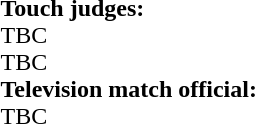<table width=100% style="font-size: 100%">
<tr>
<td><br><strong>Touch judges:</strong>
<br> TBC
<br> TBC
<br><strong>Television match official:</strong>
<br> TBC</td>
</tr>
</table>
